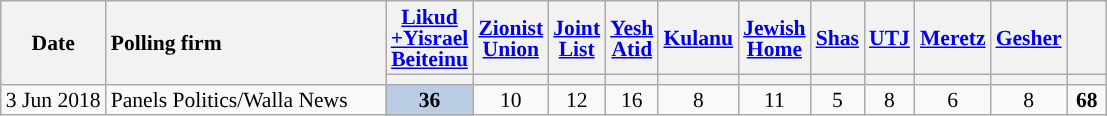<table class="wikitable" style="text-align:center; font-size:90%; line-height:14px;">
<tr>
<th rowspan="2">Date</th>
<th style="width:180px;text-align:left;" rowspan="2">Polling firm</th>
<th><a href='#'>Likud<br>+Yisrael<br>Beiteinu</a></th>
<th><a href='#'>Zionist<br>Union</a></th>
<th><a href='#'>Joint<br>List</a></th>
<th><a href='#'>Yesh<br>Atid</a></th>
<th><a href='#'>Kulanu</a></th>
<th><a href='#'>Jewish<br>Home</a></th>
<th><a href='#'>Shas</a></th>
<th><a href='#'>UTJ</a></th>
<th><a href='#'>Meretz</a></th>
<th><a href='#'>Gesher</a></th>
<th style="width:20px;"></th>
</tr>
<tr>
<th style="color:inherit;background:"></th>
<th style="color:inherit;background:"></th>
<th style="color:inherit;background:"></th>
<th style="color:inherit;background:"></th>
<th style="color:inherit;background:"></th>
<th style="color:inherit;background:"></th>
<th style="color:inherit;background:"></th>
<th style="color:inherit;background:"></th>
<th style="color:inherit;background:"></th>
<th style="color:inherit;background:"></th>
<th style="color:inherit;background:"></th>
</tr>
<tr>
<td>3 Jun 2018</td>
<td style="text-align:left;">Panels Politics/Walla News</td>
<td style="background:#BBCDE4"><strong>36</strong>  </td>
<td>10					</td>
<td>12					</td>
<td>16                                     </td>
<td>8					</td>
<td>11					</td>
<td>5					</td>
<td>8					</td>
<td>6					</td>
<td>8					</td>
<td style="background:"><strong>68</strong>	</td>
</tr>
</table>
